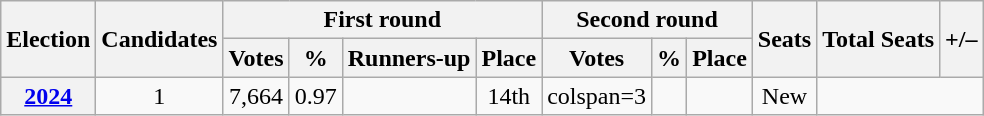<table class="wikitable" style="text-align: center;">
<tr>
<th rowspan=2>Election</th>
<th rowspan=2>Candidates</th>
<th colspan=4>First round</th>
<th colspan=3>Second round</th>
<th rowspan=2>Seats</th>
<th rowspan=2>Total Seats</th>
<th rowspan=2>+/–</th>
</tr>
<tr>
<th>Votes</th>
<th>%</th>
<th>Runners-up</th>
<th>Place</th>
<th>Votes</th>
<th>%</th>
<th>Place</th>
</tr>
<tr>
<th><a href='#'>2024</a></th>
<td>1</td>
<td>7,664</td>
<td>0.97</td>
<td></td>
<td>14th</td>
<td>colspan=3 </td>
<td></td>
<td></td>
<td>New</td>
</tr>
</table>
